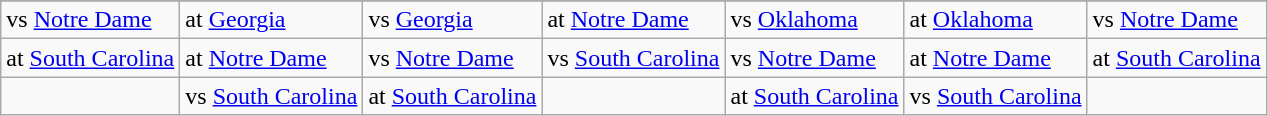<table class="wikitable">
<tr>
</tr>
<tr>
<td>vs <a href='#'>Notre Dame</a></td>
<td>at <a href='#'>Georgia</a></td>
<td>vs <a href='#'>Georgia</a></td>
<td>at <a href='#'>Notre Dame</a></td>
<td>vs <a href='#'>Oklahoma</a></td>
<td>at <a href='#'>Oklahoma</a></td>
<td>vs <a href='#'>Notre Dame</a></td>
</tr>
<tr>
<td>at <a href='#'>South Carolina</a></td>
<td>at <a href='#'>Notre Dame</a></td>
<td>vs <a href='#'>Notre Dame</a></td>
<td>vs <a href='#'>South Carolina</a></td>
<td>vs <a href='#'>Notre Dame</a></td>
<td>at <a href='#'>Notre Dame</a></td>
<td>at <a href='#'>South Carolina</a></td>
</tr>
<tr>
<td></td>
<td>vs <a href='#'>South Carolina</a></td>
<td>at <a href='#'>South Carolina</a></td>
<td></td>
<td>at <a href='#'>South Carolina</a></td>
<td>vs <a href='#'>South Carolina</a></td>
<td></td>
</tr>
</table>
